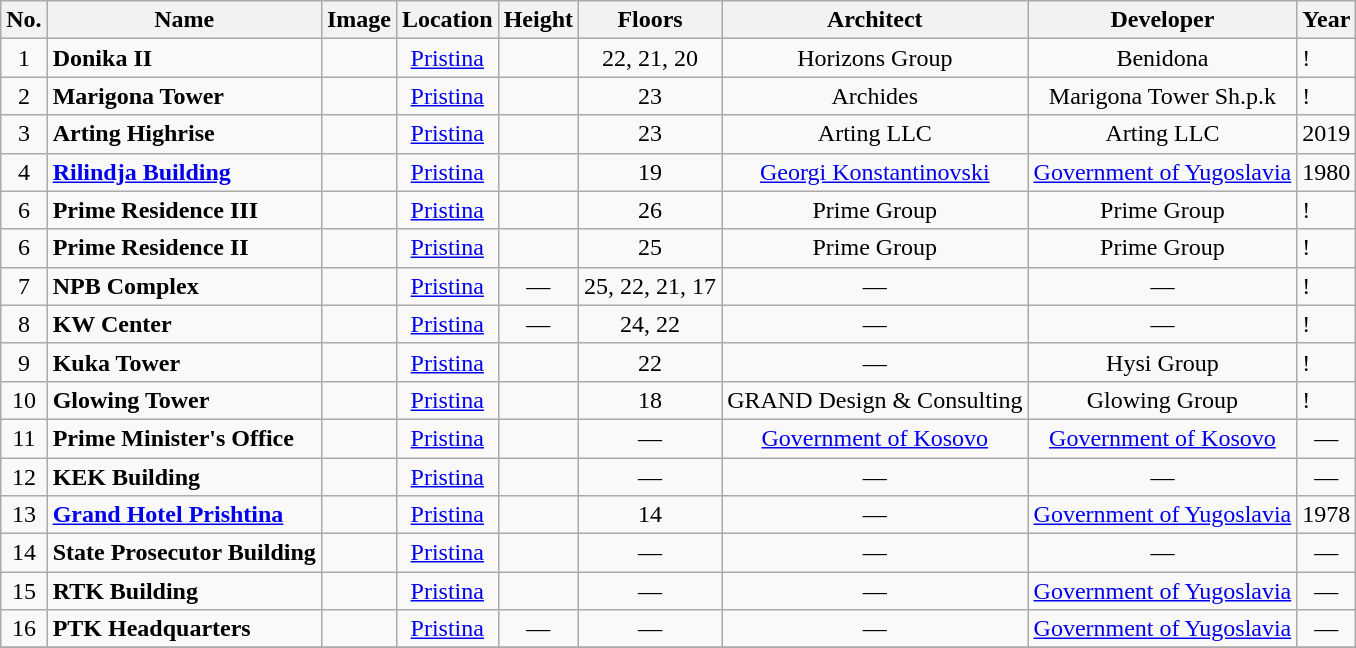<table class="wikitable sortable">
<tr>
<th>No.</th>
<th>Name</th>
<th>Image</th>
<th>Location</th>
<th>Height</th>
<th>Floors</th>
<th>Architect</th>
<th>Developer</th>
<th>Year</th>
</tr>
<tr>
<td align="center">1</td>
<td><strong>Donika II</strong></td>
<td align="center"></td>
<td align="center"><a href='#'>Pristina</a><br><small><em></em></small></td>
<td align="center"></td>
<td align="center">22, 21, 20</td>
<td align="center">Horizons Group</td>
<td align="center">Benidona</td>
<td>! </td>
</tr>
<tr>
<td align="center">2</td>
<td><strong>Marigona Tower</strong></td>
<td align="center"></td>
<td align="center"><a href='#'>Pristina</a><br><small><em></em></small></td>
<td align="center"></td>
<td align="center">23</td>
<td align="center">Archides</td>
<td align="center">Marigona Tower Sh.p.k</td>
<td>! </td>
</tr>
<tr>
<td align="center">3</td>
<td><strong>Arting Highrise</strong></td>
<td align="center"></td>
<td align="center"><a href='#'>Pristina</a><br><small><em></em></small></td>
<td align="center"></td>
<td align="center">23</td>
<td align="center">Arting LLC</td>
<td align="center">Arting LLC</td>
<td align="center">2019</td>
</tr>
<tr>
<td align="center">4</td>
<td><strong><a href='#'>Rilindja Building</a></strong></td>
<td align="center"></td>
<td align="center"><a href='#'>Pristina</a><br><small><em></em></small></td>
<td align="center"></td>
<td align="center">19</td>
<td align="center"><a href='#'>Georgi Konstantinovski</a></td>
<td align="center"><a href='#'>Government of Yugoslavia</a></td>
<td align="center">1980</td>
</tr>
<tr>
<td align="center">6</td>
<td><strong>Prime Residence III</strong></td>
<td align="center"></td>
<td align="center"><a href='#'>Pristina</a><br><small><em></em></small></td>
<td align="center"></td>
<td align="center">26</td>
<td align="center">Prime Group</td>
<td align="center">Prime Group</td>
<td>! </td>
</tr>
<tr>
<td align="center">6</td>
<td><strong>Prime Residence II</strong></td>
<td align="center"></td>
<td align="center"><a href='#'>Pristina</a><br><small><em></em></small></td>
<td align="center"></td>
<td align="center">25</td>
<td align="center">Prime Group</td>
<td align="center">Prime Group</td>
<td>! </td>
</tr>
<tr>
<td align="center">7</td>
<td><strong>NPB Complex</strong></td>
<td align="center"></td>
<td align="center"><a href='#'>Pristina</a><br><small><em></em></small></td>
<td align="center">—</td>
<td align="center">25, 22, 21, 17</td>
<td align="center">—</td>
<td align="center">—</td>
<td>! </td>
</tr>
<tr>
<td align="center">8</td>
<td><strong>KW Center</strong></td>
<td align="center"></td>
<td align="center"><a href='#'>Pristina</a><br><small><em></em></small></td>
<td align="center">—</td>
<td align="center">24, 22</td>
<td align="center">—</td>
<td align="center">—</td>
<td>! </td>
</tr>
<tr>
<td align="center">9</td>
<td><strong>Kuka Tower</strong></td>
<td align="center"></td>
<td align="center"><a href='#'>Pristina</a><br><small><em></em></small></td>
<td align="center"></td>
<td align="center">22</td>
<td align="center">—</td>
<td align="center">Hysi Group</td>
<td>! </td>
</tr>
<tr>
<td align="center">10</td>
<td><strong>Glowing Tower</strong></td>
<td align="center"></td>
<td align="center"><a href='#'>Pristina</a><br><small><em></em></small></td>
<td align="center"></td>
<td align="center">18</td>
<td align="center">GRAND Design & Consulting</td>
<td align="center">Glowing Group</td>
<td>! </td>
</tr>
<tr>
<td align="center">11</td>
<td><strong>Prime Minister's Office</strong></td>
<td align="center"></td>
<td align="center"><a href='#'>Pristina</a><br><small><em></em></small></td>
<td align="center"></td>
<td align="center">—</td>
<td align="center"><a href='#'>Government of Kosovo</a></td>
<td align="center"><a href='#'>Government of Kosovo</a></td>
<td align="center">—</td>
</tr>
<tr>
<td align="center">12</td>
<td><strong>KEK Building</strong></td>
<td align="center"></td>
<td align="center"><a href='#'>Pristina</a><br><small><em></em></small></td>
<td align="center"></td>
<td align="center">—</td>
<td align="center">—</td>
<td align="center">—</td>
<td align="center">—</td>
</tr>
<tr>
<td align="center">13</td>
<td><strong><a href='#'>Grand Hotel Prishtina</a></strong></td>
<td align="center"></td>
<td align="center"><a href='#'>Pristina</a><br><small><em></em></small></td>
<td align="center"></td>
<td align="center">14</td>
<td align="center">—</td>
<td align="center"><a href='#'>Government of Yugoslavia</a></td>
<td align="center">1978</td>
</tr>
<tr>
<td align="center">14</td>
<td><strong>State Prosecutor Building</strong></td>
<td align="center"></td>
<td align="center"><a href='#'>Pristina</a><br><small><em></em></small></td>
<td align="center"></td>
<td align="center">—</td>
<td align="center">—</td>
<td align="center">—</td>
<td align="center">—</td>
</tr>
<tr>
<td align="center">15</td>
<td><strong>RTK Building</strong></td>
<td align="center"></td>
<td align="center"><a href='#'>Pristina</a><br><small><em></em></small></td>
<td align="center"></td>
<td align="center">—</td>
<td align="center">—</td>
<td align="center"><a href='#'>Government of Yugoslavia</a></td>
<td align="center">—</td>
</tr>
<tr>
<td align="center">16</td>
<td><strong>PTK Headquarters</strong></td>
<td align="center"></td>
<td align="center"><a href='#'>Pristina</a></td>
<td align="center">—</td>
<td align="center">—</td>
<td align="center">—</td>
<td align="center"><a href='#'>Government of Yugoslavia</a></td>
<td align="center">—</td>
</tr>
<tr>
</tr>
</table>
